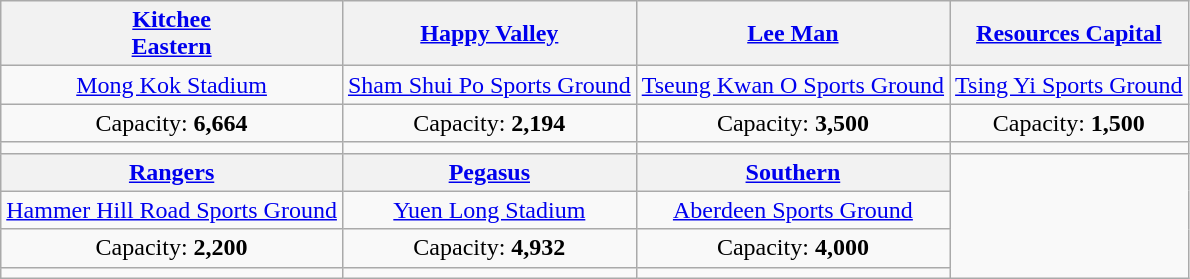<table class="wikitable" style="text-align:center">
<tr>
<th><a href='#'>Kitchee</a><br><a href='#'>Eastern</a></th>
<th><a href='#'>Happy Valley</a></th>
<th><a href='#'>Lee Man</a></th>
<th><a href='#'>Resources Capital</a></th>
</tr>
<tr>
<td><a href='#'>Mong Kok Stadium</a></td>
<td><a href='#'>Sham Shui Po Sports Ground</a></td>
<td><a href='#'>Tseung Kwan O Sports Ground</a></td>
<td><a href='#'>Tsing Yi Sports Ground</a></td>
</tr>
<tr>
<td>Capacity: <strong>6,664</strong></td>
<td>Capacity: <strong>2,194</strong></td>
<td>Capacity: <strong>3,500</strong></td>
<td>Capacity: <strong>1,500</strong></td>
</tr>
<tr>
<td></td>
<td></td>
<td></td>
<td></td>
</tr>
<tr>
<th><a href='#'>Rangers</a></th>
<th><a href='#'>Pegasus</a></th>
<th><a href='#'>Southern</a></th>
</tr>
<tr>
<td><a href='#'>Hammer Hill Road Sports Ground</a></td>
<td><a href='#'>Yuen Long Stadium</a></td>
<td><a href='#'>Aberdeen Sports Ground</a></td>
</tr>
<tr>
<td>Capacity: <strong>2,200</strong></td>
<td>Capacity: <strong>4,932</strong></td>
<td>Capacity: <strong>4,000</strong></td>
</tr>
<tr>
<td></td>
<td></td>
<td></td>
</tr>
</table>
